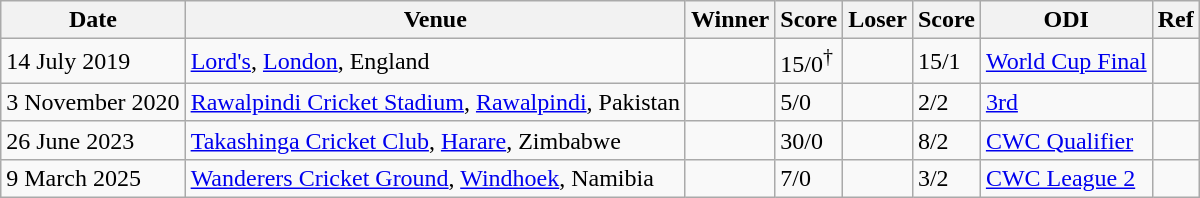<table class="wikitable">
<tr>
<th>Date</th>
<th>Venue</th>
<th>Winner</th>
<th>Score</th>
<th>Loser</th>
<th>Score</th>
<th>ODI</th>
<th>Ref</th>
</tr>
<tr>
<td>14 July 2019</td>
<td><a href='#'>Lord's</a>, <a href='#'>London</a>, England</td>
<td></td>
<td>15/0<sup>†</sup></td>
<td></td>
<td>15/1</td>
<td><a href='#'>World Cup Final</a></td>
<td></td>
</tr>
<tr>
<td>3 November 2020</td>
<td><a href='#'>Rawalpindi Cricket Stadium</a>, <a href='#'>Rawalpindi</a>, Pakistan</td>
<td></td>
<td>5/0</td>
<td></td>
<td>2/2</td>
<td><a href='#'>3rd</a></td>
<td></td>
</tr>
<tr>
<td>26 June 2023</td>
<td><a href='#'>Takashinga Cricket Club</a>, <a href='#'>Harare</a>, Zimbabwe</td>
<td></td>
<td>30/0</td>
<td></td>
<td>8/2</td>
<td><a href='#'>CWC Qualifier</a></td>
<td></td>
</tr>
<tr>
<td>9 March 2025</td>
<td><a href='#'>Wanderers Cricket Ground</a>, <a href='#'>Windhoek</a>, Namibia</td>
<td></td>
<td>7/0</td>
<td></td>
<td>3/2</td>
<td><a href='#'>CWC League 2</a></td>
<td></td>
</tr>
</table>
